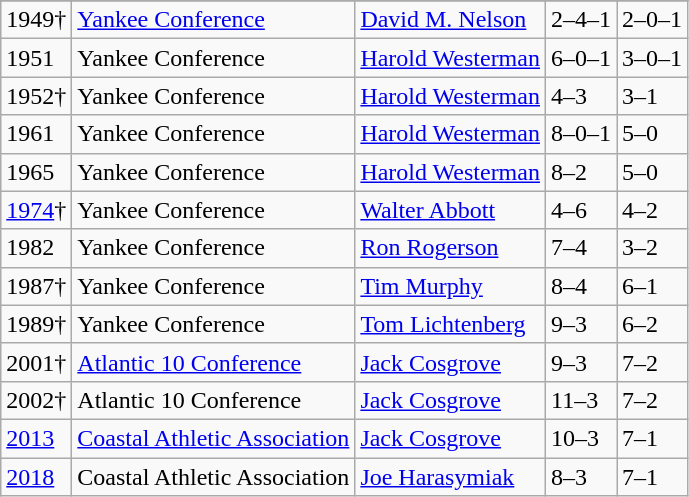<table class="wikitable">
<tr>
</tr>
<tr>
<td>1949†</td>
<td><a href='#'>Yankee Conference</a></td>
<td><a href='#'>David M. Nelson</a></td>
<td>2–4–1</td>
<td>2–0–1</td>
</tr>
<tr>
<td>1951</td>
<td>Yankee Conference</td>
<td><a href='#'>Harold Westerman</a></td>
<td>6–0–1</td>
<td>3–0–1</td>
</tr>
<tr>
<td>1952†</td>
<td>Yankee Conference</td>
<td><a href='#'>Harold Westerman</a></td>
<td>4–3</td>
<td>3–1</td>
</tr>
<tr>
<td>1961</td>
<td>Yankee Conference</td>
<td><a href='#'>Harold Westerman</a></td>
<td>8–0–1</td>
<td>5–0</td>
</tr>
<tr>
<td>1965</td>
<td>Yankee Conference</td>
<td><a href='#'>Harold Westerman</a></td>
<td>8–2</td>
<td>5–0</td>
</tr>
<tr>
<td><a href='#'>1974</a>†</td>
<td>Yankee Conference</td>
<td><a href='#'>Walter Abbott</a></td>
<td>4–6</td>
<td>4–2</td>
</tr>
<tr>
<td>1982</td>
<td>Yankee Conference</td>
<td><a href='#'>Ron Rogerson</a></td>
<td>7–4</td>
<td>3–2</td>
</tr>
<tr>
<td>1987†</td>
<td>Yankee Conference</td>
<td><a href='#'>Tim Murphy</a></td>
<td>8–4</td>
<td>6–1</td>
</tr>
<tr>
<td>1989†</td>
<td>Yankee Conference</td>
<td><a href='#'>Tom Lichtenberg</a></td>
<td>9–3</td>
<td>6–2</td>
</tr>
<tr>
<td>2001†</td>
<td><a href='#'>Atlantic 10 Conference</a></td>
<td><a href='#'>Jack Cosgrove</a></td>
<td>9–3</td>
<td>7–2</td>
</tr>
<tr>
<td>2002†</td>
<td>Atlantic 10 Conference</td>
<td><a href='#'>Jack Cosgrove</a></td>
<td>11–3</td>
<td>7–2</td>
</tr>
<tr>
<td><a href='#'>2013</a></td>
<td><a href='#'>Coastal Athletic Association</a></td>
<td><a href='#'>Jack Cosgrove</a></td>
<td>10–3</td>
<td>7–1</td>
</tr>
<tr>
<td><a href='#'>2018</a></td>
<td>Coastal Athletic Association</td>
<td><a href='#'>Joe Harasymiak</a></td>
<td>8–3</td>
<td>7–1</td>
</tr>
</table>
